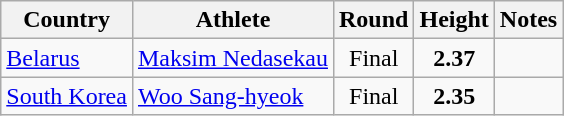<table class="wikitable sortable" style="text-align:center">
<tr>
<th>Country</th>
<th>Athlete</th>
<th>Round</th>
<th>Height</th>
<th>Notes</th>
</tr>
<tr>
<td align=left><a href='#'>Belarus</a></td>
<td align=left><a href='#'>Maksim Nedasekau</a></td>
<td>Final</td>
<td><strong>2.37</strong></td>
<td></td>
</tr>
<tr>
<td align=left><a href='#'>South Korea</a></td>
<td align=left><a href='#'>Woo Sang-hyeok</a></td>
<td>Final</td>
<td><strong>2.35</strong></td>
<td></td>
</tr>
</table>
